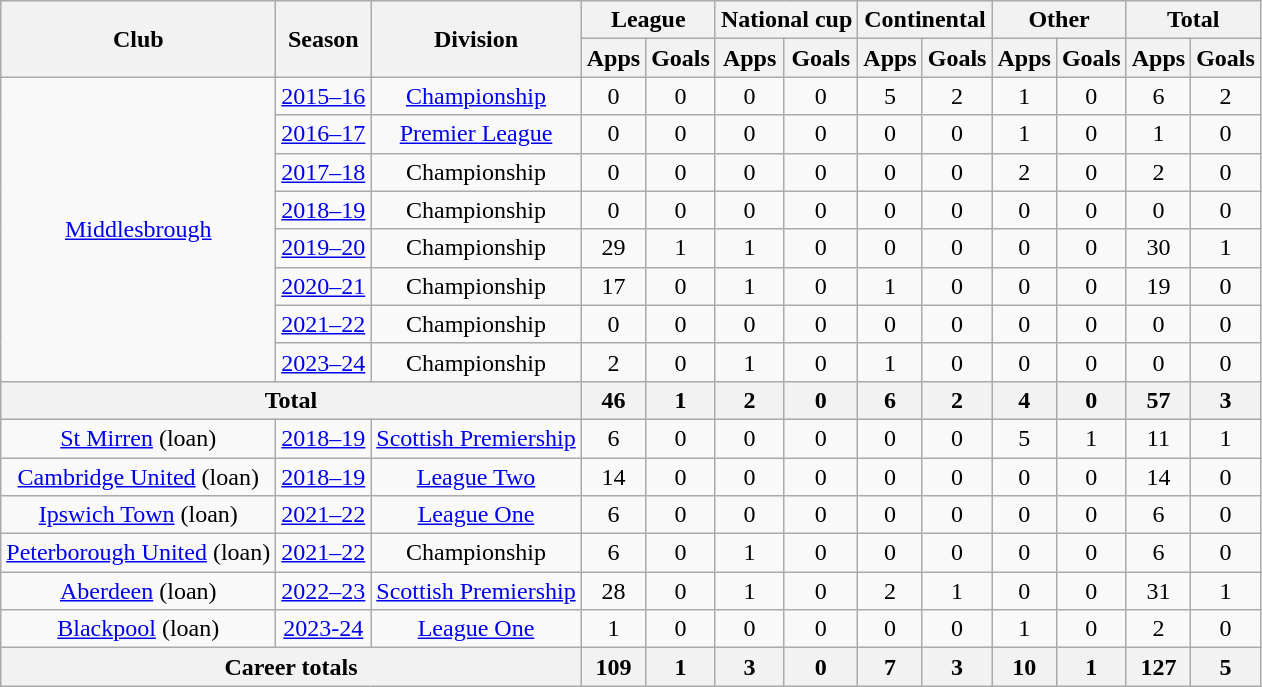<table class="wikitable" style="text-align: center;">
<tr>
<th rowspan=2>Club</th>
<th rowspan=2>Season</th>
<th rowspan=2>Division</th>
<th colspan=2>League</th>
<th colspan=2>National cup</th>
<th colspan=2>Continental</th>
<th colspan=2>Other</th>
<th colspan=2>Total</th>
</tr>
<tr>
<th>Apps</th>
<th>Goals</th>
<th>Apps</th>
<th>Goals</th>
<th>Apps</th>
<th>Goals</th>
<th>Apps</th>
<th>Goals</th>
<th>Apps</th>
<th>Goals</th>
</tr>
<tr>
<td rowspan=8><a href='#'>Middlesbrough</a></td>
<td><a href='#'>2015–16</a></td>
<td><a href='#'>Championship</a></td>
<td>0</td>
<td>0</td>
<td>0</td>
<td>0</td>
<td>5</td>
<td>2</td>
<td>1</td>
<td>0</td>
<td>6</td>
<td>2</td>
</tr>
<tr>
<td><a href='#'>2016–17</a></td>
<td><a href='#'>Premier League</a></td>
<td>0</td>
<td>0</td>
<td>0</td>
<td>0</td>
<td>0</td>
<td>0</td>
<td>1</td>
<td>0</td>
<td>1</td>
<td>0</td>
</tr>
<tr>
<td><a href='#'>2017–18</a></td>
<td>Championship</td>
<td>0</td>
<td>0</td>
<td>0</td>
<td>0</td>
<td>0</td>
<td>0</td>
<td>2</td>
<td>0</td>
<td>2</td>
<td>0</td>
</tr>
<tr>
<td><a href='#'>2018–19</a></td>
<td>Championship</td>
<td>0</td>
<td>0</td>
<td>0</td>
<td>0</td>
<td>0</td>
<td>0</td>
<td>0</td>
<td>0</td>
<td>0</td>
<td>0</td>
</tr>
<tr>
<td><a href='#'>2019–20</a></td>
<td>Championship</td>
<td>29</td>
<td>1</td>
<td>1</td>
<td>0</td>
<td>0</td>
<td>0</td>
<td>0</td>
<td>0</td>
<td>30</td>
<td>1</td>
</tr>
<tr>
<td><a href='#'>2020–21</a></td>
<td>Championship</td>
<td>17</td>
<td>0</td>
<td>1</td>
<td>0</td>
<td>1</td>
<td>0</td>
<td>0</td>
<td>0</td>
<td>19</td>
<td>0</td>
</tr>
<tr>
<td><a href='#'>2021–22</a></td>
<td>Championship</td>
<td>0</td>
<td>0</td>
<td>0</td>
<td>0</td>
<td>0</td>
<td>0</td>
<td>0</td>
<td>0</td>
<td>0</td>
<td>0</td>
</tr>
<tr>
<td><a href='#'>2023–24</a></td>
<td>Championship</td>
<td>2</td>
<td>0</td>
<td>1</td>
<td>0</td>
<td>1</td>
<td>0</td>
<td>0</td>
<td>0</td>
<td>0</td>
<td>0</td>
</tr>
<tr>
<th colspan="3">Total</th>
<th>46</th>
<th>1</th>
<th>2</th>
<th>0</th>
<th>6</th>
<th>2</th>
<th>4</th>
<th>0</th>
<th>57</th>
<th>3</th>
</tr>
<tr>
<td><a href='#'>St Mirren</a> (loan)</td>
<td><a href='#'>2018–19</a></td>
<td><a href='#'>Scottish Premiership</a></td>
<td>6</td>
<td>0</td>
<td>0</td>
<td>0</td>
<td>0</td>
<td>0</td>
<td>5</td>
<td>1</td>
<td>11</td>
<td>1</td>
</tr>
<tr>
<td><a href='#'>Cambridge United</a> (loan)</td>
<td><a href='#'>2018–19</a></td>
<td><a href='#'>League Two</a></td>
<td>14</td>
<td>0</td>
<td>0</td>
<td>0</td>
<td>0</td>
<td>0</td>
<td>0</td>
<td>0</td>
<td>14</td>
<td>0</td>
</tr>
<tr>
<td><a href='#'>Ipswich Town</a> (loan)</td>
<td><a href='#'>2021–22</a></td>
<td><a href='#'>League One</a></td>
<td>6</td>
<td>0</td>
<td>0</td>
<td>0</td>
<td>0</td>
<td>0</td>
<td>0</td>
<td>0</td>
<td>6</td>
<td>0</td>
</tr>
<tr>
<td><a href='#'>Peterborough United</a> (loan)</td>
<td><a href='#'>2021–22</a></td>
<td>Championship</td>
<td>6</td>
<td>0</td>
<td>1</td>
<td>0</td>
<td>0</td>
<td>0</td>
<td>0</td>
<td>0</td>
<td>6</td>
<td>0</td>
</tr>
<tr>
<td><a href='#'>Aberdeen</a> (loan)</td>
<td><a href='#'>2022–23</a></td>
<td><a href='#'>Scottish Premiership</a></td>
<td>28</td>
<td>0</td>
<td>1</td>
<td>0</td>
<td>2</td>
<td>1</td>
<td>0</td>
<td>0</td>
<td>31</td>
<td>1</td>
</tr>
<tr>
<td><a href='#'>Blackpool</a> (loan)</td>
<td><a href='#'>2023-24</a></td>
<td><a href='#'>League One</a></td>
<td>1</td>
<td>0</td>
<td>0</td>
<td>0</td>
<td>0</td>
<td>0</td>
<td>1</td>
<td>0</td>
<td>2</td>
<td>0</td>
</tr>
<tr>
<th colspan="3">Career totals</th>
<th>109</th>
<th>1</th>
<th>3</th>
<th>0</th>
<th>7</th>
<th>3</th>
<th>10</th>
<th>1</th>
<th>127</th>
<th>5</th>
</tr>
</table>
